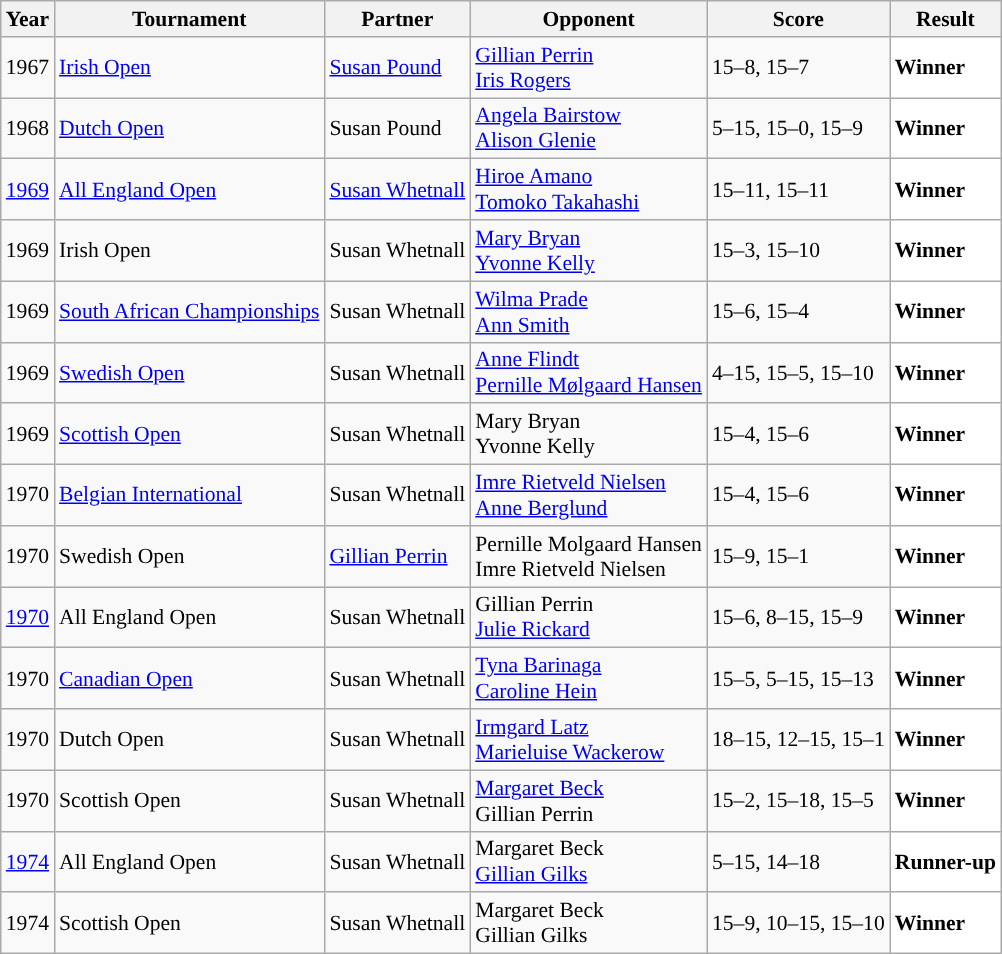<table class="sortable wikitable" style="font-size: 90%;">
<tr>
<th>Year</th>
<th>Tournament</th>
<th>Partner</th>
<th>Opponent</th>
<th>Score</th>
<th>Result</th>
</tr>
<tr>
<td align="center">1967</td>
<td align="left"><a href='#'>Irish Open</a></td>
<td align="left"> <a href='#'>Susan Pound</a></td>
<td align="left"> <a href='#'>Gillian Perrin</a><br> <a href='#'>Iris Rogers</a></td>
<td align="left">15–8, 15–7</td>
<td style="text-align:left; background:white"> <strong>Winner</strong></td>
</tr>
<tr>
<td align="center">1968</td>
<td align="left"><a href='#'>Dutch Open</a></td>
<td align="left"> Susan Pound</td>
<td align="left"> <a href='#'>Angela Bairstow</a> <br>  <a href='#'>Alison Glenie</a></td>
<td align="left">5–15, 15–0, 15–9</td>
<td style="text-align:left; background:white"> <strong>Winner</strong></td>
</tr>
<tr>
<td align="center"><a href='#'>1969</a></td>
<td align="left"><a href='#'>All England Open</a></td>
<td align="left"> <a href='#'>Susan Whetnall</a></td>
<td align="left"> <a href='#'>Hiroe Amano</a><br> <a href='#'>Tomoko Takahashi</a></td>
<td align="left">15–11, 15–11</td>
<td style="text-align:left; background:white"> <strong>Winner</strong></td>
</tr>
<tr>
<td align="center">1969</td>
<td align="left">Irish Open</td>
<td align="left"> Susan Whetnall</td>
<td align="left"> <a href='#'>Mary Bryan</a><br> <a href='#'>Yvonne Kelly</a></td>
<td align="left">15–3, 15–10</td>
<td style="text-align:left; background:white"> <strong>Winner</strong></td>
</tr>
<tr>
<td align="center">1969</td>
<td align="left"><a href='#'>South African Championships</a></td>
<td align="left"> Susan Whetnall</td>
<td align="left"> <a href='#'>Wilma Prade</a> <br>  <a href='#'>Ann Smith</a></td>
<td align="left">15–6, 15–4</td>
<td style="text-align:left; background:white"> <strong>Winner</strong></td>
</tr>
<tr>
<td align="center">1969</td>
<td align="left"><a href='#'>Swedish Open</a></td>
<td align="left"> Susan Whetnall</td>
<td align="left"> <a href='#'>Anne Flindt</a><br> <a href='#'>Pernille Mølgaard Hansen</a></td>
<td align="left">4–15, 15–5, 15–10</td>
<td style="text-align:left; background:white"> <strong>Winner</strong></td>
</tr>
<tr>
<td align="center">1969</td>
<td align="left"><a href='#'>Scottish Open</a></td>
<td align="left"> Susan Whetnall</td>
<td align="left"> Mary Bryan<br> Yvonne Kelly</td>
<td align="left">15–4, 15–6</td>
<td style="text-align:left; background:white"> <strong>Winner</strong></td>
</tr>
<tr>
<td align="center">1970</td>
<td align="left"><a href='#'>Belgian International</a></td>
<td align="left"> Susan Whetnall</td>
<td align="left"> <a href='#'>Imre Rietveld Nielsen</a><br> <a href='#'>Anne Berglund</a></td>
<td align="left">15–4, 15–6</td>
<td style="text-align:left; background:white"> <strong>Winner</strong></td>
</tr>
<tr>
<td align="center">1970</td>
<td align="left">Swedish Open</td>
<td align="left"> <a href='#'>Gillian Perrin</a></td>
<td align="left"> Pernille Molgaard Hansen<br> Imre Rietveld Nielsen</td>
<td align="left">15–9, 15–1</td>
<td style="text-align:left; background:white"> <strong>Winner</strong></td>
</tr>
<tr>
<td align="center"><a href='#'>1970</a></td>
<td align="left">All England Open</td>
<td align="left"> Susan Whetnall</td>
<td align="left"> Gillian Perrin<br> <a href='#'>Julie Rickard</a></td>
<td align="left">15–6, 8–15, 15–9</td>
<td style="text-align:left; background:white"> <strong>Winner</strong></td>
</tr>
<tr>
<td align="center">1970</td>
<td align="left"><a href='#'>Canadian Open</a></td>
<td align="left"> Susan Whetnall</td>
<td align="left"> <a href='#'>Tyna Barinaga</a><br> <a href='#'>Caroline Hein</a></td>
<td align="left">15–5, 5–15, 15–13</td>
<td style="text-align:left; background:white"> <strong>Winner</strong></td>
</tr>
<tr>
<td align="center">1970</td>
<td align="left">Dutch Open</td>
<td align="left"> Susan Whetnall</td>
<td align="left"> <a href='#'>Irmgard Latz</a><br> <a href='#'>Marieluise Wackerow</a></td>
<td align="left">18–15, 12–15, 15–1</td>
<td style="text-align:left; background:white"> <strong>Winner</strong></td>
</tr>
<tr>
<td align="center">1970</td>
<td align="left">Scottish Open</td>
<td align="left"> Susan Whetnall</td>
<td align="left"> <a href='#'>Margaret Beck</a><br> Gillian Perrin</td>
<td align="left">15–2, 15–18, 15–5</td>
<td style="text-align:left; background:white"> <strong>Winner</strong></td>
</tr>
<tr>
<td align="center"><a href='#'>1974</a></td>
<td align="left">All England Open</td>
<td align="left"> Susan Whetnall</td>
<td align="left"> Margaret Beck<br> <a href='#'>Gillian Gilks</a></td>
<td align="left">5–15, 14–18</td>
<td style="text-align:left; background:white"> <strong>Runner-up</strong></td>
</tr>
<tr>
<td align="center">1974</td>
<td align="left">Scottish Open</td>
<td align="left"> Susan Whetnall</td>
<td align="left"> Margaret Beck<br> Gillian Gilks</td>
<td align="left">15–9, 10–15, 15–10</td>
<td style="text-align:left; background:white"> <strong>Winner</strong></td>
</tr>
</table>
